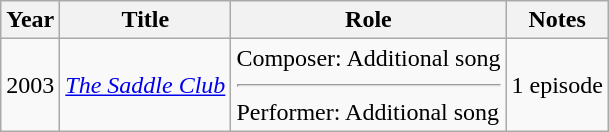<table class="wikitable">
<tr>
<th>Year</th>
<th>Title</th>
<th>Role</th>
<th>Notes</th>
</tr>
<tr>
<td>2003</td>
<td><em><a href='#'>The Saddle Club</a></em></td>
<td>Composer: Additional song<hr>Performer: Additional song</td>
<td>1 episode</td>
</tr>
</table>
